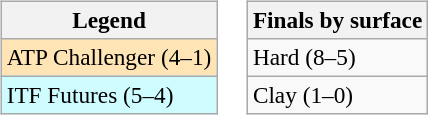<table>
<tr valign=top>
<td><br><table class=wikitable style=font-size:97%>
<tr>
<th>Legend</th>
</tr>
<tr bgcolor=moccasin>
<td>ATP Challenger (4–1)</td>
</tr>
<tr bgcolor=cffcff>
<td>ITF Futures (5–4)</td>
</tr>
</table>
</td>
<td><br><table class=wikitable style=font-size:97%>
<tr>
<th>Finals by surface</th>
</tr>
<tr>
<td>Hard (8–5)</td>
</tr>
<tr>
<td>Clay (1–0)</td>
</tr>
</table>
</td>
</tr>
</table>
